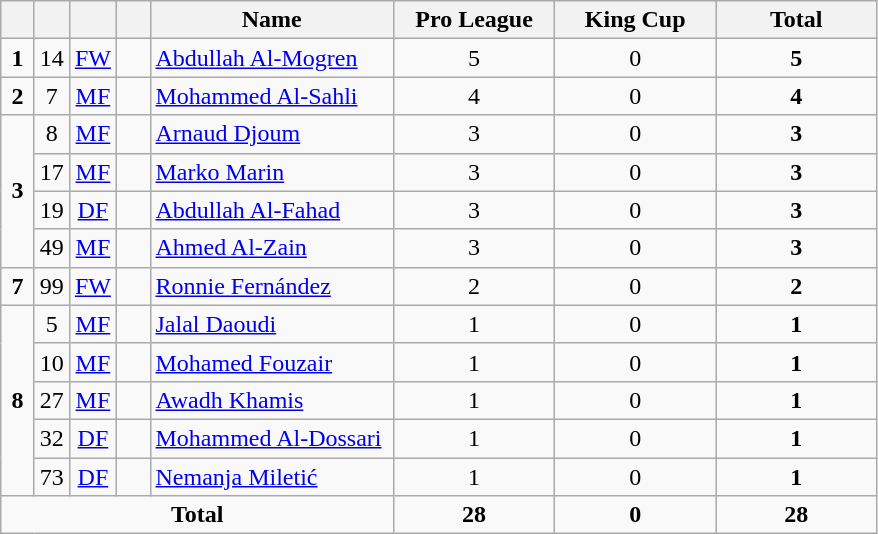<table class="wikitable" style="text-align:center">
<tr>
<th width=15></th>
<th width=15></th>
<th width=15></th>
<th width=15></th>
<th width=155>Name</th>
<th width=100>Pro League</th>
<th width=100>King Cup</th>
<th width=100>Total</th>
</tr>
<tr>
<td><strong>1</strong></td>
<td>14</td>
<td><a href='#'>FW</a></td>
<td></td>
<td align=left><a href='#'>Abdullah Al-Mogren</a></td>
<td>5</td>
<td>0</td>
<td><strong>5</strong></td>
</tr>
<tr>
<td><strong>2</strong></td>
<td>7</td>
<td><a href='#'>MF</a></td>
<td></td>
<td align=left><a href='#'>Mohammed Al-Sahli</a></td>
<td>4</td>
<td>0</td>
<td><strong>4</strong></td>
</tr>
<tr>
<td rowspan=4><strong>3</strong></td>
<td>8</td>
<td><a href='#'>MF</a></td>
<td></td>
<td align=left><a href='#'>Arnaud Djoum</a></td>
<td>3</td>
<td>0</td>
<td><strong>3</strong></td>
</tr>
<tr>
<td>17</td>
<td><a href='#'>MF</a></td>
<td></td>
<td align=left><a href='#'>Marko Marin</a></td>
<td>3</td>
<td>0</td>
<td><strong>3</strong></td>
</tr>
<tr>
<td>19</td>
<td><a href='#'>DF</a></td>
<td></td>
<td align=left><a href='#'>Abdullah Al-Fahad</a></td>
<td>3</td>
<td>0</td>
<td><strong>3</strong></td>
</tr>
<tr>
<td>49</td>
<td><a href='#'>MF</a></td>
<td></td>
<td align=left><a href='#'>Ahmed Al-Zain</a></td>
<td>3</td>
<td>0</td>
<td><strong>3</strong></td>
</tr>
<tr>
<td><strong>7</strong></td>
<td>99</td>
<td><a href='#'>FW</a></td>
<td></td>
<td align=left><a href='#'>Ronnie Fernández</a></td>
<td>2</td>
<td>0</td>
<td><strong>2</strong></td>
</tr>
<tr>
<td rowspan=5><strong>8</strong></td>
<td>5</td>
<td><a href='#'>MF</a></td>
<td></td>
<td align=left><a href='#'>Jalal Daoudi</a></td>
<td>1</td>
<td>0</td>
<td><strong>1</strong></td>
</tr>
<tr>
<td>10</td>
<td><a href='#'>MF</a></td>
<td></td>
<td align=left><a href='#'>Mohamed Fouzair</a></td>
<td>1</td>
<td>0</td>
<td><strong>1</strong></td>
</tr>
<tr>
<td>27</td>
<td><a href='#'>MF</a></td>
<td></td>
<td align=left><a href='#'>Awadh Khamis</a></td>
<td>1</td>
<td>0</td>
<td><strong>1</strong></td>
</tr>
<tr>
<td>32</td>
<td><a href='#'>DF</a></td>
<td></td>
<td align=left><a href='#'>Mohammed Al-Dossari</a></td>
<td>1</td>
<td>0</td>
<td><strong>1</strong></td>
</tr>
<tr>
<td>73</td>
<td><a href='#'>DF</a></td>
<td></td>
<td align=left><a href='#'>Nemanja Miletić</a></td>
<td>1</td>
<td>0</td>
<td><strong>1</strong></td>
</tr>
<tr>
<td colspan=5><strong>Total</strong></td>
<td><strong>28</strong></td>
<td><strong>0</strong></td>
<td><strong>28</strong></td>
</tr>
</table>
